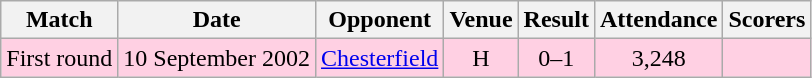<table class="wikitable" style="text-align:center">
<tr>
<th>Match</th>
<th>Date</th>
<th>Opponent</th>
<th>Venue</th>
<th>Result</th>
<th>Attendance</th>
<th>Scorers</th>
</tr>
<tr style="background: #ffd0e3;">
<td>First round</td>
<td>10 September 2002</td>
<td><a href='#'>Chesterfield</a></td>
<td>H</td>
<td>0–1</td>
<td>3,248</td>
<td></td>
</tr>
</table>
